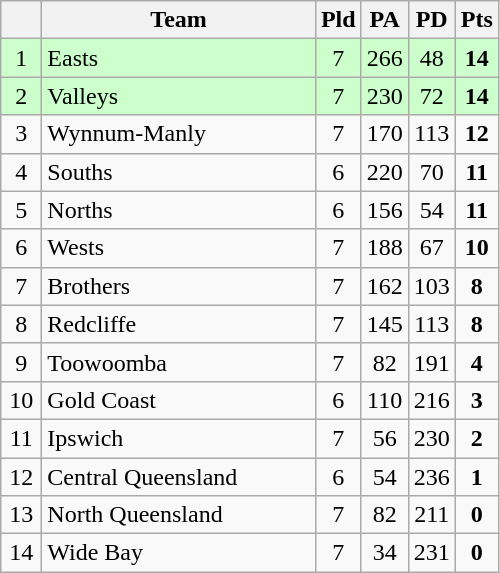<table class="wikitable" style="text-align:center;">
<tr>
<th style="width:20px;"></th>
<th width="175">Team</th>
<th style="width:20px;">Pld</th>
<th style="width:20px;">PA</th>
<th style="width:20px;">PD</th>
<th style="width:20px;"><strong>Pts</strong></th>
</tr>
<tr style="background:#cfc;">
<td>1</td>
<td style="text-align:left;"> Easts</td>
<td>7</td>
<td>266</td>
<td>48</td>
<td><strong>14</strong></td>
</tr>
<tr style="background:#cfc;">
<td>2</td>
<td style="text-align:left;"> Valleys</td>
<td>7</td>
<td>230</td>
<td>72</td>
<td><strong>14</strong></td>
</tr>
<tr>
<td>3</td>
<td style="text-align:left;"> Wynnum-Manly</td>
<td>7</td>
<td>170</td>
<td>113</td>
<td><strong>12</strong></td>
</tr>
<tr>
<td>4</td>
<td style="text-align:left;"> Souths</td>
<td>6</td>
<td>220</td>
<td>70</td>
<td><strong>11</strong></td>
</tr>
<tr>
<td>5</td>
<td style="text-align:left;"> Norths</td>
<td>6</td>
<td>156</td>
<td>54</td>
<td><strong>11</strong></td>
</tr>
<tr>
<td>6</td>
<td style="text-align:left;"> Wests</td>
<td>7</td>
<td>188</td>
<td>67</td>
<td><strong>10</strong></td>
</tr>
<tr>
<td>7</td>
<td style="text-align:left;"> Brothers</td>
<td>7</td>
<td>162</td>
<td>103</td>
<td><strong>8</strong></td>
</tr>
<tr>
<td>8</td>
<td style="text-align:left;"> Redcliffe</td>
<td>7</td>
<td>145</td>
<td>113</td>
<td><strong>8</strong></td>
</tr>
<tr>
<td>9</td>
<td style="text-align:left;"> Toowoomba</td>
<td>7</td>
<td>82</td>
<td>191</td>
<td><strong>4</strong></td>
</tr>
<tr>
<td>10</td>
<td style="text-align:left;"> Gold Coast</td>
<td>6</td>
<td>110</td>
<td>216</td>
<td><strong>3</strong></td>
</tr>
<tr>
<td>11</td>
<td style="text-align:left;"> Ipswich</td>
<td>7</td>
<td>56</td>
<td>230</td>
<td><strong>2</strong></td>
</tr>
<tr>
<td>12</td>
<td style="text-align:left;"> Central Queensland</td>
<td>6</td>
<td>54</td>
<td>236</td>
<td><strong>1</strong></td>
</tr>
<tr>
<td>13</td>
<td style="text-align:left;"> North Queensland</td>
<td>7</td>
<td>82</td>
<td>211</td>
<td><strong>0</strong></td>
</tr>
<tr>
<td>14</td>
<td style="text-align:left;"> Wide Bay</td>
<td>7</td>
<td>34</td>
<td>231</td>
<td><strong>0</strong></td>
</tr>
</table>
